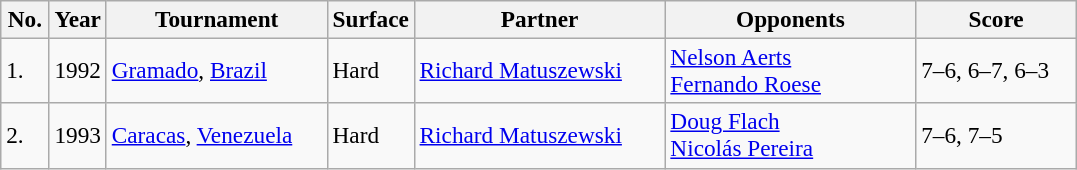<table class="sortable wikitable" style=font-size:97%>
<tr>
<th style="width:25px">No.</th>
<th style="width:30px">Year</th>
<th style="width:140px">Tournament</th>
<th style="width:50px">Surface</th>
<th style="width:160px">Partner</th>
<th style="width:160px">Opponents</th>
<th style="width:100px">Score</th>
</tr>
<tr>
<td>1.</td>
<td>1992</td>
<td><a href='#'>Gramado</a>, <a href='#'>Brazil</a></td>
<td>Hard</td>
<td> <a href='#'>Richard Matuszewski</a></td>
<td> <a href='#'>Nelson Aerts</a><br> <a href='#'>Fernando Roese</a></td>
<td>7–6, 6–7, 6–3</td>
</tr>
<tr>
<td>2.</td>
<td>1993</td>
<td><a href='#'>Caracas</a>, <a href='#'>Venezuela</a></td>
<td>Hard</td>
<td> <a href='#'>Richard Matuszewski</a></td>
<td> <a href='#'>Doug Flach</a><br> <a href='#'>Nicolás Pereira</a></td>
<td>7–6, 7–5</td>
</tr>
</table>
